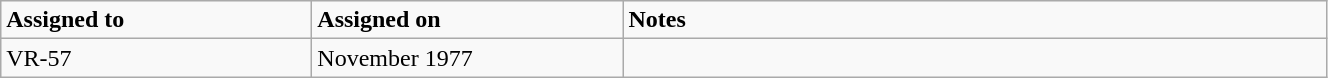<table class="wikitable" style="width: 70%;">
<tr>
<td style="width: 200px;"><strong>Assigned to</strong></td>
<td style="width: 200px;"><strong>Assigned on</strong></td>
<td><strong>Notes</strong></td>
</tr>
<tr>
<td>VR-57</td>
<td>November 1977</td>
<td></td>
</tr>
</table>
